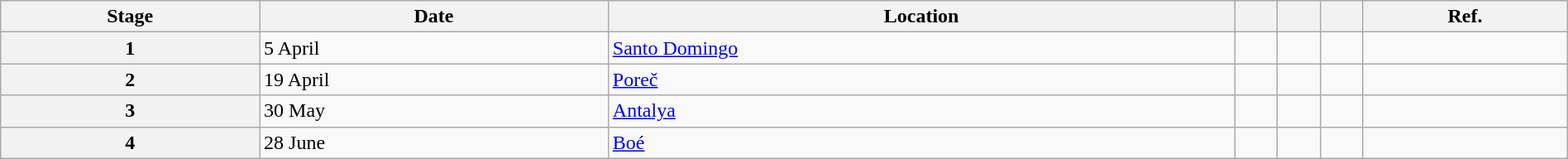<table class="wikitable" style="width:100%">
<tr>
<th>Stage</th>
<th>Date</th>
<th>Location</th>
<th></th>
<th></th>
<th></th>
<th>Ref.</th>
</tr>
<tr>
<th>1</th>
<td>5 April</td>
<td> <a href='#'>Santo Domingo</a></td>
<td></td>
<td></td>
<td></td>
<td></td>
</tr>
<tr>
<th>2</th>
<td>19 April</td>
<td> <a href='#'>Poreč</a></td>
<td></td>
<td></td>
<td></td>
<td></td>
</tr>
<tr>
<th>3</th>
<td>30 May</td>
<td> <a href='#'>Antalya</a></td>
<td></td>
<td></td>
<td></td>
<td></td>
</tr>
<tr>
<th>4</th>
<td>28 June</td>
<td> <a href='#'>Boé</a></td>
<td></td>
<td></td>
<td></td>
<td></td>
</tr>
</table>
